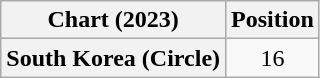<table class="wikitable plainrowheaders" style="text-align:center">
<tr>
<th scope="col">Chart (2023)</th>
<th scope="col">Position</th>
</tr>
<tr>
<th scope="row">South Korea (Circle)</th>
<td>16</td>
</tr>
</table>
